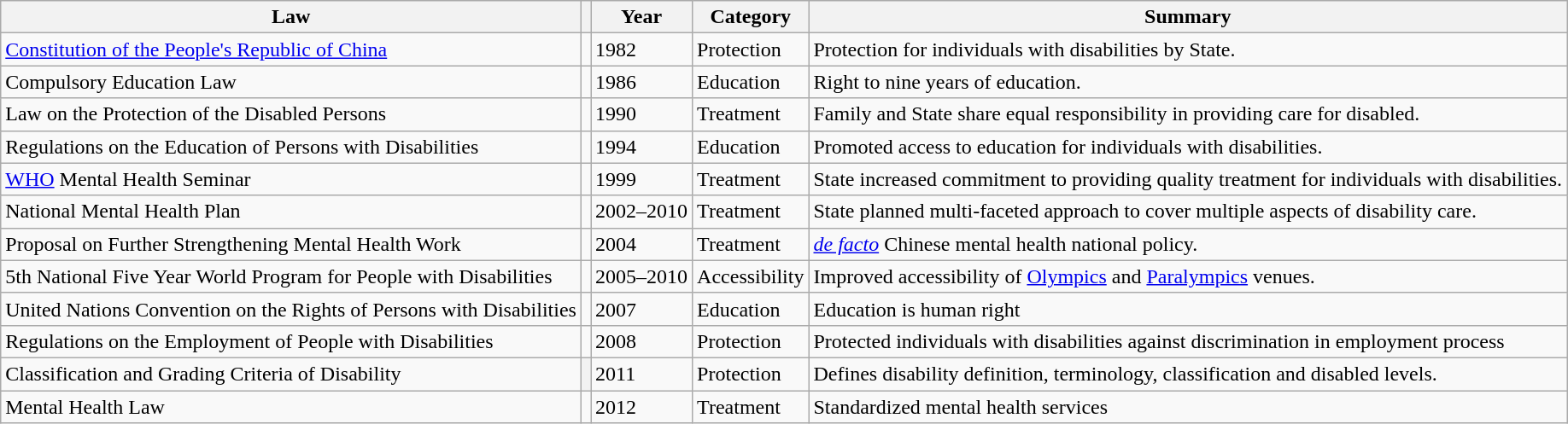<table class="wikitable">
<tr>
<th>Law</th>
<th></th>
<th>Year</th>
<th>Category</th>
<th>Summary</th>
</tr>
<tr>
<td><a href='#'>Constitution of the People's Republic of China</a></td>
<td></td>
<td>1982</td>
<td>Protection</td>
<td>Protection for individuals with disabilities by State.</td>
</tr>
<tr>
<td>Compulsory Education Law</td>
<td></td>
<td>1986</td>
<td>Education</td>
<td>Right to nine years of education.</td>
</tr>
<tr>
<td>Law on the Protection of the Disabled Persons</td>
<td></td>
<td>1990</td>
<td>Treatment</td>
<td>Family and State share equal responsibility in providing care for disabled.</td>
</tr>
<tr>
<td>Regulations on the Education of Persons with Disabilities</td>
<td></td>
<td>1994</td>
<td>Education</td>
<td>Promoted access to education for individuals with disabilities.</td>
</tr>
<tr>
<td><a href='#'>WHO</a> Mental Health Seminar</td>
<td></td>
<td>1999</td>
<td>Treatment</td>
<td>State increased commitment to providing quality treatment for individuals with disabilities.</td>
</tr>
<tr>
<td>National Mental Health Plan</td>
<td></td>
<td>2002–2010</td>
<td>Treatment</td>
<td>State planned multi-faceted approach to cover multiple aspects of disability care.</td>
</tr>
<tr>
<td>Proposal on Further Strengthening Mental Health Work</td>
<td></td>
<td>2004</td>
<td>Treatment</td>
<td><em><a href='#'>de facto</a></em> Chinese mental health national policy.</td>
</tr>
<tr>
<td>5th National Five Year World Program for People with Disabilities</td>
<td></td>
<td>2005–2010</td>
<td>Accessibility</td>
<td>Improved accessibility of <a href='#'>Olympics</a> and <a href='#'>Paralympics</a> venues.</td>
</tr>
<tr>
<td>United Nations Convention on the Rights of Persons with Disabilities</td>
<td></td>
<td>2007</td>
<td>Education</td>
<td>Education is human right</td>
</tr>
<tr>
<td>Regulations on the Employment of People with Disabilities</td>
<td></td>
<td>2008</td>
<td>Protection</td>
<td>Protected individuals with disabilities against discrimination in employment process</td>
</tr>
<tr>
<td>Classification and Grading Criteria of Disability</td>
<th></th>
<td>2011</td>
<td>Protection</td>
<td>Defines disability definition, terminology, classification and disabled levels.</td>
</tr>
<tr>
<td>Mental Health Law</td>
<td></td>
<td>2012</td>
<td>Treatment</td>
<td>Standardized mental health services</td>
</tr>
</table>
